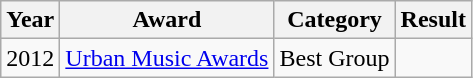<table class="wikitable">
<tr>
<th>Year</th>
<th>Award</th>
<th>Category</th>
<th>Result</th>
</tr>
<tr>
<td>2012</td>
<td><a href='#'>Urban Music Awards</a></td>
<td>Best Group</td>
<td></td>
</tr>
</table>
